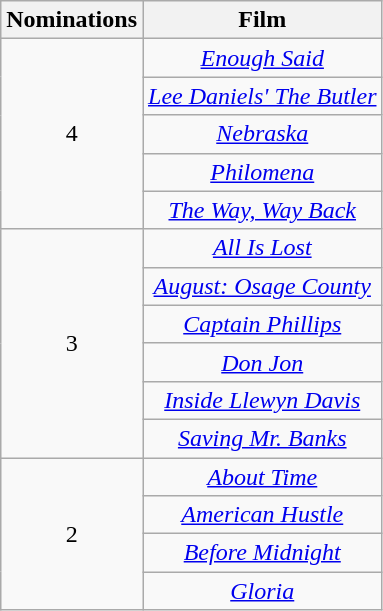<table class="wikitable plainrowheaders" style="text-align:center;">
<tr>
<th scope="col" style="width:55px;">Nominations</th>
<th scope="col" style="text-align:center;">Film</th>
</tr>
<tr>
<td rowspan="5" scope="row" style="text-align:center">4</td>
<td><em><a href='#'>Enough Said</a></em></td>
</tr>
<tr>
<td><em><a href='#'>Lee Daniels' The Butler</a></em></td>
</tr>
<tr>
<td><em><a href='#'>Nebraska</a></em></td>
</tr>
<tr>
<td><em><a href='#'>Philomena</a></em></td>
</tr>
<tr>
<td><em><a href='#'>The Way, Way Back</a></em></td>
</tr>
<tr>
<td scope=row rowspan=6 style="text-align:center;">3</td>
<td><em><a href='#'>All Is Lost</a></em></td>
</tr>
<tr>
<td><em><a href='#'>August: Osage County</a></em></td>
</tr>
<tr>
<td><em><a href='#'>Captain Phillips</a></em></td>
</tr>
<tr>
<td><em><a href='#'>Don Jon</a></em></td>
</tr>
<tr>
<td><em><a href='#'>Inside Llewyn Davis</a></em></td>
</tr>
<tr>
<td><em><a href='#'>Saving Mr. Banks</a></em></td>
</tr>
<tr>
<td scope=row rowspan=4 style="text-align:center;">2</td>
<td><em><a href='#'>About Time</a></em></td>
</tr>
<tr>
<td><em><a href='#'>American Hustle</a></em></td>
</tr>
<tr>
<td><em><a href='#'>Before Midnight</a></em></td>
</tr>
<tr>
<td><em><a href='#'>Gloria</a></em></td>
</tr>
</table>
